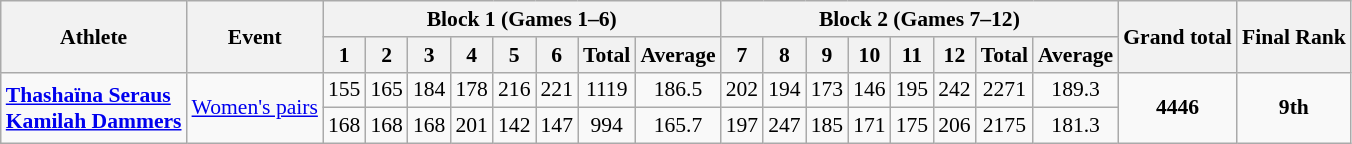<table class="wikitable" border="1" style="font-size:90%">
<tr>
<th rowspan=2>Athlete</th>
<th rowspan=2>Event</th>
<th colspan=8>Block 1 (Games 1–6)</th>
<th colspan=8>Block 2 (Games 7–12)</th>
<th rowspan=2>Grand total</th>
<th rowspan=2>Final Rank</th>
</tr>
<tr>
<th>1</th>
<th>2</th>
<th>3</th>
<th>4</th>
<th>5</th>
<th>6</th>
<th>Total</th>
<th>Average</th>
<th>7</th>
<th>8</th>
<th>9</th>
<th>10</th>
<th>11</th>
<th>12</th>
<th>Total</th>
<th>Average</th>
</tr>
<tr>
<td rowspan=2><strong><a href='#'>Thashaïna Seraus</a><br><a href='#'>Kamilah Dammers</a></strong></td>
<td rowspan=2><a href='#'>Women's pairs</a></td>
<td align=center>155</td>
<td align=center>165</td>
<td align=center>184</td>
<td align=center>178</td>
<td align=center>216</td>
<td align=center>221</td>
<td align=center>1119</td>
<td align=center>186.5</td>
<td align=center>202</td>
<td align=center>194</td>
<td align=center>173</td>
<td align=center>146</td>
<td align=center>195</td>
<td align=center>242</td>
<td align=center>2271</td>
<td align=center>189.3</td>
<td align=center rowspan=2> <strong>4446</strong></td>
<td align=center rowspan=2> <strong>9th</strong></td>
</tr>
<tr>
<td align=center>168</td>
<td align=center>168</td>
<td align=center>168</td>
<td align=center>201</td>
<td align=center>142</td>
<td align=center>147</td>
<td align=center>994</td>
<td align=center>165.7</td>
<td align=center>197</td>
<td align=center>247</td>
<td align=center>185</td>
<td align=center>171</td>
<td align=center>175</td>
<td align=center>206</td>
<td align=center>2175</td>
<td align=center>181.3</td>
</tr>
</table>
